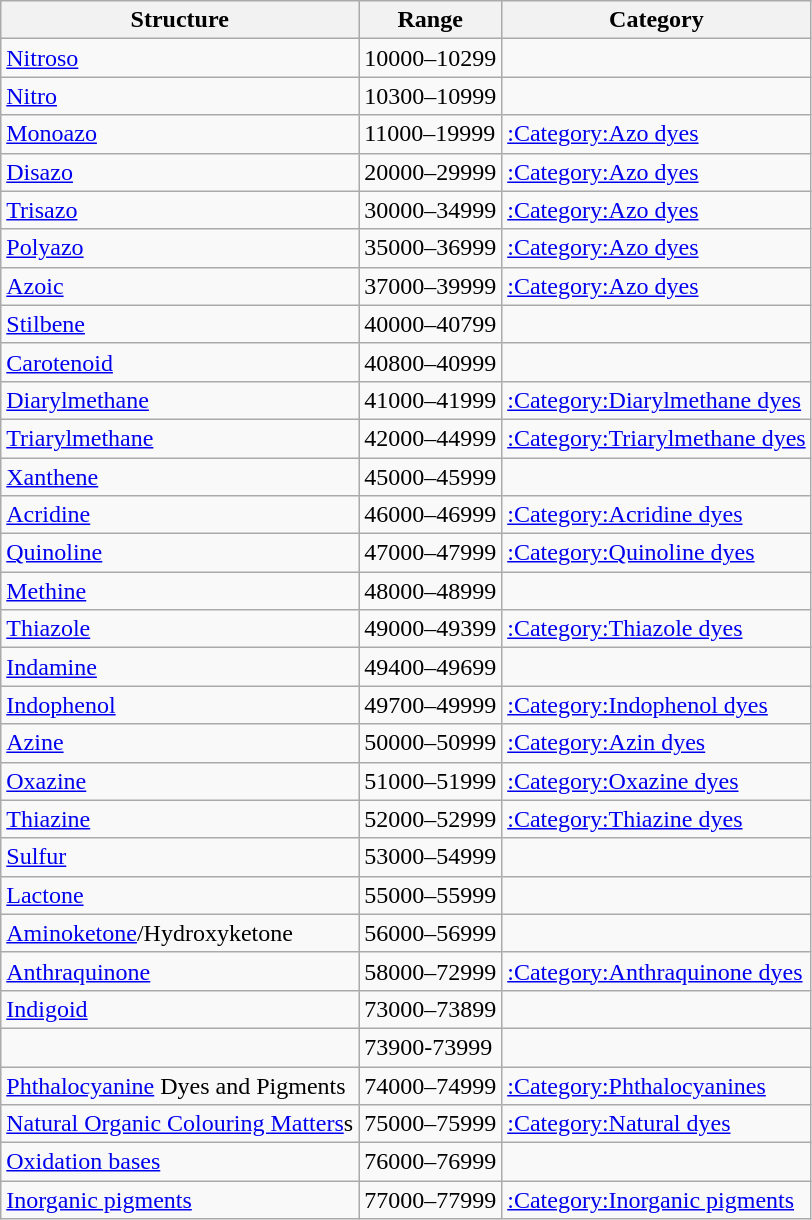<table class="wikitable sortable">
<tr>
<th>Structure</th>
<th>Range</th>
<th>Category</th>
</tr>
<tr>
<td><a href='#'>Nitroso</a></td>
<td>10000–10299</td>
<td></td>
</tr>
<tr>
<td><a href='#'>Nitro</a></td>
<td>10300–10999</td>
<td></td>
</tr>
<tr>
<td><a href='#'>Monoazo</a></td>
<td>11000–19999</td>
<td><a href='#'>:Category:Azo dyes</a></td>
</tr>
<tr>
<td><a href='#'>Disazo</a></td>
<td>20000–29999</td>
<td><a href='#'>:Category:Azo dyes</a></td>
</tr>
<tr>
<td><a href='#'>Trisazo</a></td>
<td>30000–34999</td>
<td><a href='#'>:Category:Azo dyes</a></td>
</tr>
<tr>
<td><a href='#'>Polyazo</a></td>
<td>35000–36999</td>
<td><a href='#'>:Category:Azo dyes</a></td>
</tr>
<tr>
<td><a href='#'>Azoic</a></td>
<td>37000–39999</td>
<td><a href='#'>:Category:Azo dyes</a></td>
</tr>
<tr>
<td><a href='#'>Stilbene</a></td>
<td>40000–40799</td>
<td></td>
</tr>
<tr>
<td><a href='#'>Carotenoid</a></td>
<td>40800–40999</td>
<td></td>
</tr>
<tr>
<td><a href='#'>Diarylmethane</a></td>
<td>41000–41999</td>
<td><a href='#'>:Category:Diarylmethane dyes</a></td>
</tr>
<tr>
<td><a href='#'>Triarylmethane</a></td>
<td>42000–44999</td>
<td><a href='#'>:Category:Triarylmethane dyes</a></td>
</tr>
<tr>
<td><a href='#'>Xanthene</a></td>
<td>45000–45999</td>
<td></td>
</tr>
<tr>
<td><a href='#'>Acridine</a></td>
<td>46000–46999</td>
<td><a href='#'>:Category:Acridine dyes</a></td>
</tr>
<tr>
<td><a href='#'>Quinoline</a></td>
<td>47000–47999</td>
<td><a href='#'>:Category:Quinoline dyes</a></td>
</tr>
<tr>
<td><a href='#'>Methine</a></td>
<td>48000–48999</td>
<td></td>
</tr>
<tr>
<td><a href='#'>Thiazole</a></td>
<td>49000–49399</td>
<td><a href='#'>:Category:Thiazole dyes</a></td>
</tr>
<tr>
<td><a href='#'>Indamine</a></td>
<td>49400–49699</td>
<td></td>
</tr>
<tr>
<td><a href='#'>Indophenol</a></td>
<td>49700–49999</td>
<td><a href='#'>:Category:Indophenol dyes</a></td>
</tr>
<tr>
<td><a href='#'>Azine</a></td>
<td>50000–50999</td>
<td><a href='#'>:Category:Azin dyes</a></td>
</tr>
<tr>
<td><a href='#'>Oxazine</a></td>
<td>51000–51999</td>
<td><a href='#'>:Category:Oxazine dyes</a></td>
</tr>
<tr>
<td><a href='#'>Thiazine</a></td>
<td>52000–52999</td>
<td><a href='#'>:Category:Thiazine dyes</a></td>
</tr>
<tr>
<td><a href='#'>Sulfur</a></td>
<td>53000–54999</td>
<td></td>
</tr>
<tr>
<td><a href='#'>Lactone</a></td>
<td>55000–55999</td>
<td></td>
</tr>
<tr>
<td><a href='#'>Aminoketone</a>/Hydroxyketone</td>
<td>56000–56999</td>
<td></td>
</tr>
<tr>
<td><a href='#'>Anthraquinone</a></td>
<td>58000–72999</td>
<td><a href='#'>:Category:Anthraquinone dyes</a></td>
</tr>
<tr>
<td><a href='#'>Indigoid</a></td>
<td>73000–73899</td>
<td></td>
</tr>
<tr>
<td></td>
<td>73900-73999</td>
<td></td>
</tr>
<tr>
<td><a href='#'>Phthalocyanine</a> Dyes and Pigments</td>
<td>74000–74999</td>
<td><a href='#'>:Category:Phthalocyanines</a></td>
</tr>
<tr>
<td><a href='#'>Natural Organic Colouring Matters</a>s</td>
<td>75000–75999</td>
<td><a href='#'>:Category:Natural dyes</a></td>
</tr>
<tr>
<td><a href='#'>Oxidation bases</a></td>
<td>76000–76999</td>
<td></td>
</tr>
<tr>
<td><a href='#'>Inorganic pigments</a></td>
<td>77000–77999</td>
<td><a href='#'>:Category:Inorganic pigments</a></td>
</tr>
</table>
